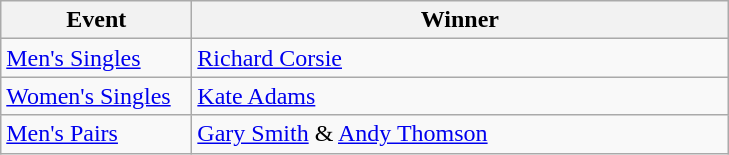<table class="wikitable" style="font-size: 100%">
<tr>
<th width=120>Event</th>
<th width=350>Winner</th>
</tr>
<tr>
<td><a href='#'>Men's Singles</a></td>
<td> <a href='#'>Richard Corsie</a></td>
</tr>
<tr>
<td><a href='#'>Women's Singles</a></td>
<td> <a href='#'>Kate Adams</a></td>
</tr>
<tr>
<td><a href='#'>Men's Pairs</a></td>
<td> <a href='#'>Gary Smith</a> &  <a href='#'>Andy Thomson</a></td>
</tr>
</table>
